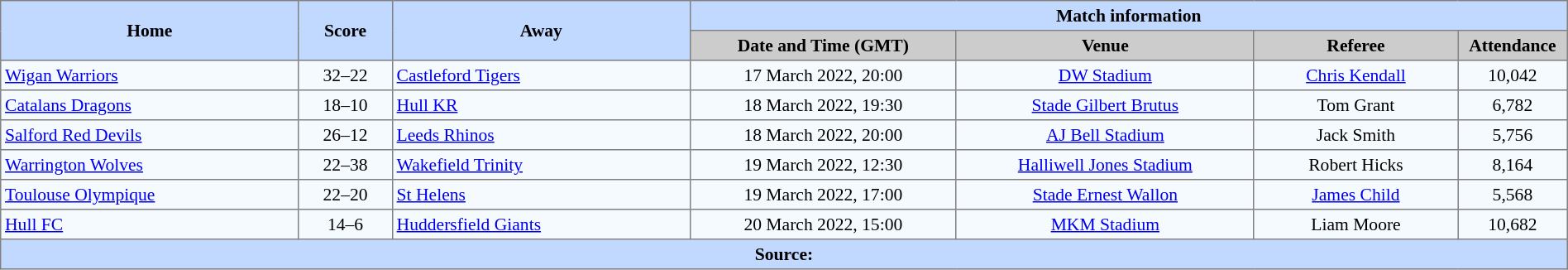<table border=1 style="border-collapse:collapse; font-size:90%; text-align:center;" cellpadding=3 cellspacing=0 width=100%>
<tr style="background:#C1D8ff;">
<th scope="col" rowspan=2 width=19%>Home</th>
<th scope="col" rowspan=2 width=6%>Score</th>
<th scope="col" rowspan=2 width=19%>Away</th>
<th colspan=4>Match information</th>
</tr>
<tr style="background:#CCCCCC;">
<th scope="col" width=17%>Date and Time (GMT)</th>
<th scope="col" width=19%>Venue</th>
<th scope="col" width=13%>Referee</th>
<th scope="col" width=7%>Attendance</th>
</tr>
<tr style="background:#F5FAFF;">
<td style="text-align:left;"> <a href='#'>Wigan Warriors</a></td>
<td>32–22</td>
<td style="text-align:left;"> <a href='#'>Castleford Tigers</a></td>
<td>17 March 2022, 20:00</td>
<td><a href='#'>DW Stadium</a></td>
<td><a href='#'>Chris Kendall</a></td>
<td>10,042</td>
</tr>
<tr style="background:#F5FAFF;">
<td style="text-align:left;"> <a href='#'>Catalans Dragons</a></td>
<td>18–10</td>
<td style="text-align:left;"> <a href='#'>Hull KR</a></td>
<td>18 March 2022, 19:30</td>
<td><a href='#'>Stade Gilbert Brutus</a></td>
<td>Tom Grant</td>
<td>6,782</td>
</tr>
<tr style="background:#F5FAFF;">
<td style="text-align:left;"> <a href='#'>Salford Red Devils</a></td>
<td>26–12</td>
<td style="text-align:left;"> <a href='#'>Leeds Rhinos</a></td>
<td>18 March 2022, 20:00</td>
<td><a href='#'>AJ Bell Stadium</a></td>
<td>Jack Smith</td>
<td>5,756</td>
</tr>
<tr style="background:#F5FAFF;">
<td style="text-align:left;"> <a href='#'>Warrington Wolves</a></td>
<td>22–38</td>
<td style="text-align:left;"> <a href='#'>Wakefield Trinity</a></td>
<td>19 March 2022, 12:30</td>
<td><a href='#'>Halliwell Jones Stadium</a></td>
<td>Robert Hicks</td>
<td>8,164</td>
</tr>
<tr style="background:#F5FAFF;">
<td style="text-align:left;"> <a href='#'>Toulouse Olympique</a></td>
<td>22–20</td>
<td style="text-align:left;"> <a href='#'>St Helens</a></td>
<td>19 March 2022, 17:00</td>
<td><a href='#'>Stade Ernest Wallon</a></td>
<td><a href='#'>James Child</a></td>
<td>5,568</td>
</tr>
<tr style="background:#F5FAFF;">
<td style="text-align:left;"> <a href='#'>Hull FC</a></td>
<td>14–6</td>
<td style="text-align:left;"> <a href='#'>Huddersfield Giants</a></td>
<td>20 March 2022, 15:00</td>
<td><a href='#'>MKM Stadium</a></td>
<td>Liam Moore</td>
<td>10,682</td>
</tr>
<tr style="background:#c1d8ff;">
<th colspan=7>Source:</th>
</tr>
</table>
